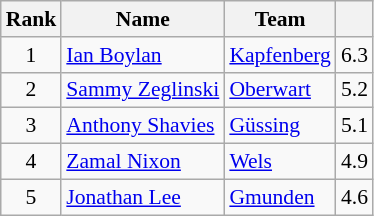<table class="wikitable sortable" style="text-align:left; font-size:90%;">
<tr>
<th>Rank</th>
<th>Name</th>
<th>Team</th>
<th></th>
</tr>
<tr>
<td align=center>1</td>
<td> <a href='#'>Ian Boylan</a></td>
<td><a href='#'>Kapfenberg</a></td>
<td align=center>6.3</td>
</tr>
<tr>
<td align=center>2</td>
<td> <a href='#'>Sammy Zeglinski</a></td>
<td><a href='#'>Oberwart</a></td>
<td align=center>5.2</td>
</tr>
<tr>
<td align=center>3</td>
<td> <a href='#'>Anthony Shavies</a></td>
<td><a href='#'>Güssing</a></td>
<td align=center>5.1</td>
</tr>
<tr>
<td align=center>4</td>
<td> <a href='#'>Zamal Nixon</a></td>
<td><a href='#'>Wels</a></td>
<td align=center>4.9</td>
</tr>
<tr>
<td align=center>5</td>
<td> <a href='#'>Jonathan Lee</a></td>
<td><a href='#'>Gmunden</a></td>
<td align=center>4.6</td>
</tr>
</table>
